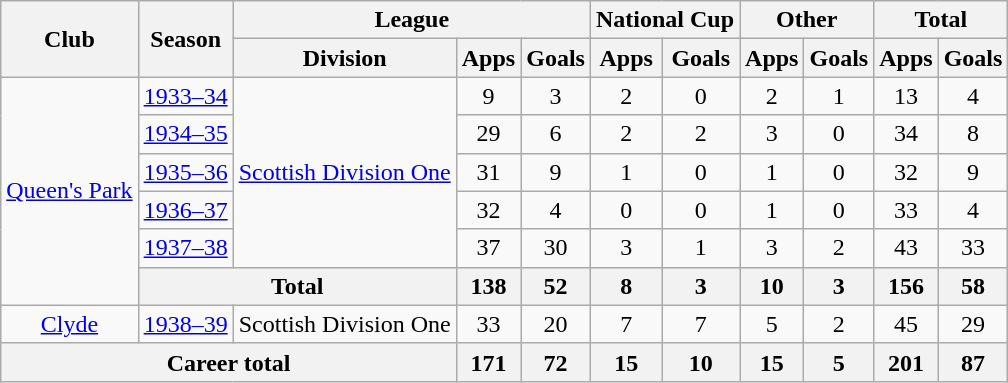<table class="wikitable" style="text-align: center;">
<tr>
<th rowspan="2">Club</th>
<th rowspan="2">Season</th>
<th colspan="3">League</th>
<th colspan="2">National Cup</th>
<th colspan="2">Other</th>
<th colspan="2">Total</th>
</tr>
<tr>
<th>Division</th>
<th>Apps</th>
<th>Goals</th>
<th>Apps</th>
<th>Goals</th>
<th>Apps</th>
<th>Goals</th>
<th>Apps</th>
<th>Goals</th>
</tr>
<tr>
<td rowspan = "6"><a href='#'>Queen's Park</a></td>
<td><a href='#'>1933–34</a></td>
<td rowspan = "5"><a href='#'>Scottish Division One</a></td>
<td>9</td>
<td>3</td>
<td>2</td>
<td>0</td>
<td>2</td>
<td>1</td>
<td>13</td>
<td>4</td>
</tr>
<tr>
<td><a href='#'>1934–35</a></td>
<td>29</td>
<td>6</td>
<td>2</td>
<td>2</td>
<td>3</td>
<td>0</td>
<td>34</td>
<td>8</td>
</tr>
<tr>
<td><a href='#'>1935–36</a></td>
<td>31</td>
<td>9</td>
<td>1</td>
<td>0</td>
<td>1</td>
<td>0</td>
<td>32</td>
<td>9</td>
</tr>
<tr>
<td><a href='#'>1936–37</a></td>
<td>32</td>
<td>4</td>
<td>0</td>
<td>0</td>
<td>1</td>
<td>0</td>
<td>33</td>
<td>4</td>
</tr>
<tr>
<td><a href='#'>1937–38</a></td>
<td>37</td>
<td>30</td>
<td>3</td>
<td>1</td>
<td>3</td>
<td>2</td>
<td>43</td>
<td>33</td>
</tr>
<tr>
<th colspan="2">Total</th>
<th>138</th>
<th>52</th>
<th>8</th>
<th>3</th>
<th>10</th>
<th>3</th>
<th>156</th>
<th>58</th>
</tr>
<tr>
<td><a href='#'>Clyde</a></td>
<td><a href='#'>1938–39</a></td>
<td>Scottish Division One</td>
<td>33</td>
<td>20</td>
<td>7</td>
<td>7</td>
<td>5</td>
<td>2</td>
<td>45</td>
<td>29</td>
</tr>
<tr>
<th colspan="3">Career total</th>
<th>171</th>
<th>72</th>
<th>15</th>
<th>10</th>
<th>15</th>
<th>5</th>
<th>201</th>
<th>87</th>
</tr>
</table>
